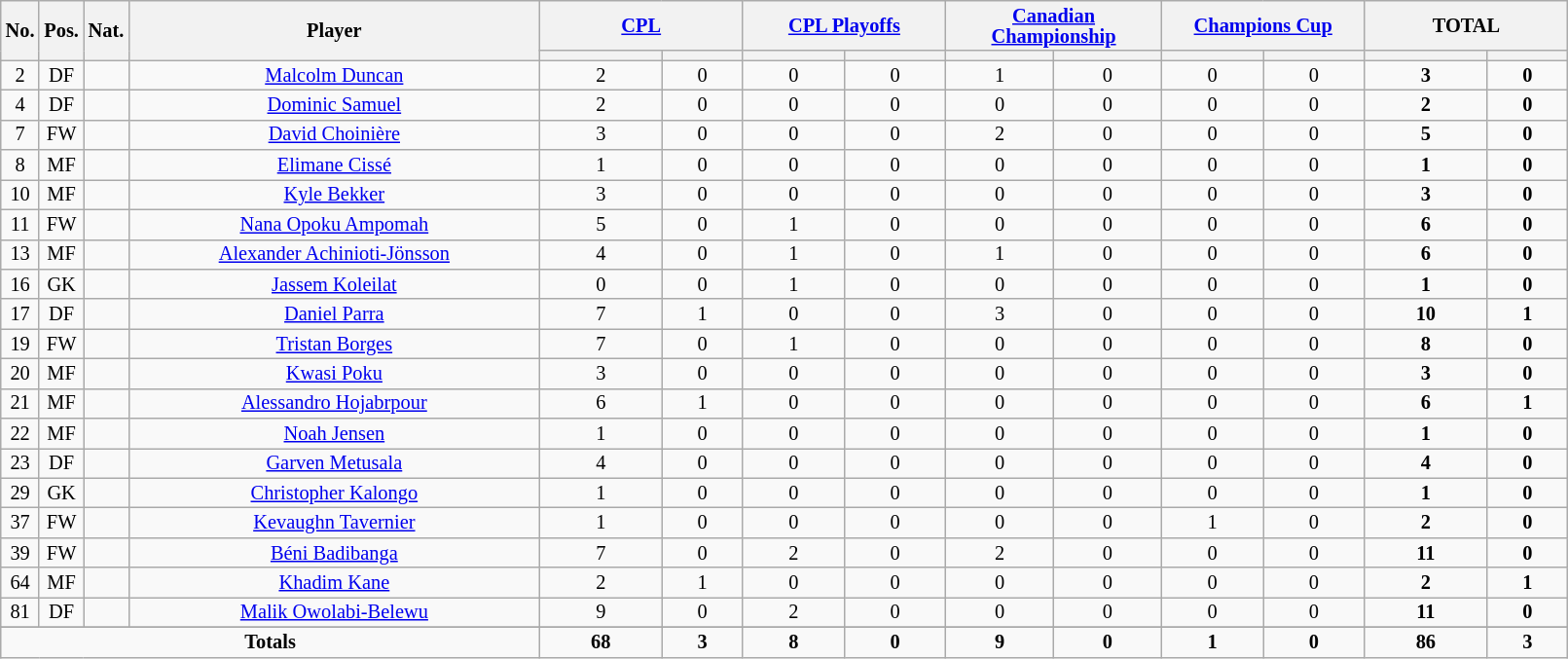<table class="wikitable sortable alternance" style="font-size:85%; text-align:center; line-height:14px; width:85%;">
<tr>
<th rowspan="2" width=10>No.</th>
<th rowspan="2" width=10>Pos.</th>
<th rowspan="2" width=10>Nat.</th>
<th rowspan="2" scope="col" style="width:275px;">Player</th>
<th colspan="2" width=80><a href='#'>CPL</a></th>
<th colspan="2" width=80><a href='#'>CPL Playoffs</a></th>
<th colspan="2" width=80><a href='#'>Canadian Championship</a></th>
<th colspan="2" width=80><a href='#'>Champions Cup</a></th>
<th colspan="2" width=80>TOTAL</th>
</tr>
<tr>
<th></th>
<th></th>
<th></th>
<th></th>
<th></th>
<th></th>
<th></th>
<th></th>
<th></th>
<th></th>
</tr>
<tr>
<td>2</td>
<td>DF</td>
<td></td>
<td><a href='#'>Malcolm Duncan</a></td>
<td>2</td>
<td>0</td>
<td>0</td>
<td>0</td>
<td>1</td>
<td>0</td>
<td>0</td>
<td>0</td>
<td><strong>3</strong></td>
<td><strong>0</strong></td>
</tr>
<tr>
<td>4</td>
<td>DF</td>
<td></td>
<td><a href='#'>Dominic Samuel</a></td>
<td>2</td>
<td>0</td>
<td>0</td>
<td>0</td>
<td>0</td>
<td>0</td>
<td>0</td>
<td>0</td>
<td><strong>2</strong></td>
<td><strong>0</strong></td>
</tr>
<tr>
<td>7</td>
<td>FW</td>
<td></td>
<td><a href='#'>David Choinière</a></td>
<td>3</td>
<td>0</td>
<td>0</td>
<td>0</td>
<td>2</td>
<td>0</td>
<td>0</td>
<td>0</td>
<td><strong>5</strong></td>
<td><strong>0</strong></td>
</tr>
<tr>
<td>8</td>
<td>MF</td>
<td></td>
<td><a href='#'>Elimane Cissé</a></td>
<td>1</td>
<td>0</td>
<td>0</td>
<td>0</td>
<td>0</td>
<td>0</td>
<td>0</td>
<td>0</td>
<td><strong>1</strong></td>
<td><strong>0</strong></td>
</tr>
<tr>
<td>10</td>
<td>MF</td>
<td></td>
<td><a href='#'>Kyle Bekker</a></td>
<td>3</td>
<td>0</td>
<td>0</td>
<td>0</td>
<td>0</td>
<td>0</td>
<td>0</td>
<td>0</td>
<td><strong>3</strong></td>
<td><strong>0</strong></td>
</tr>
<tr>
<td>11</td>
<td>FW</td>
<td></td>
<td><a href='#'>Nana Opoku Ampomah</a></td>
<td>5</td>
<td>0</td>
<td>1</td>
<td>0</td>
<td>0</td>
<td>0</td>
<td>0</td>
<td>0</td>
<td><strong>6</strong></td>
<td><strong>0</strong></td>
</tr>
<tr>
<td>13</td>
<td>MF</td>
<td></td>
<td><a href='#'>Alexander Achinioti-Jönsson</a></td>
<td>4</td>
<td>0</td>
<td>1</td>
<td>0</td>
<td>1</td>
<td>0</td>
<td>0</td>
<td>0</td>
<td><strong>6</strong></td>
<td><strong>0</strong></td>
</tr>
<tr>
<td>16</td>
<td>GK</td>
<td></td>
<td><a href='#'>Jassem Koleilat</a></td>
<td>0</td>
<td>0</td>
<td>1</td>
<td>0</td>
<td>0</td>
<td>0</td>
<td>0</td>
<td>0</td>
<td><strong>1</strong></td>
<td><strong>0</strong></td>
</tr>
<tr>
<td>17</td>
<td>DF</td>
<td></td>
<td><a href='#'>Daniel Parra</a></td>
<td>7</td>
<td>1</td>
<td>0</td>
<td>0</td>
<td>3</td>
<td>0</td>
<td>0</td>
<td>0</td>
<td><strong>10</strong></td>
<td><strong>1</strong></td>
</tr>
<tr>
<td>19</td>
<td>FW</td>
<td></td>
<td><a href='#'>Tristan Borges</a></td>
<td>7</td>
<td>0</td>
<td>1</td>
<td>0</td>
<td>0</td>
<td>0</td>
<td>0</td>
<td>0</td>
<td><strong>8</strong></td>
<td><strong>0</strong></td>
</tr>
<tr>
<td>20</td>
<td>MF</td>
<td></td>
<td><a href='#'>Kwasi Poku</a></td>
<td>3</td>
<td>0</td>
<td>0</td>
<td>0</td>
<td>0</td>
<td>0</td>
<td>0</td>
<td>0</td>
<td><strong>3</strong></td>
<td><strong>0</strong></td>
</tr>
<tr>
<td>21</td>
<td>MF</td>
<td></td>
<td><a href='#'>Alessandro Hojabrpour</a></td>
<td>6</td>
<td>1</td>
<td>0</td>
<td>0</td>
<td>0</td>
<td>0</td>
<td>0</td>
<td>0</td>
<td><strong>6</strong></td>
<td><strong>1</strong></td>
</tr>
<tr>
<td>22</td>
<td>MF</td>
<td></td>
<td><a href='#'>Noah Jensen</a></td>
<td>1</td>
<td>0</td>
<td>0</td>
<td>0</td>
<td>0</td>
<td>0</td>
<td>0</td>
<td>0</td>
<td><strong>1</strong></td>
<td><strong>0</strong></td>
</tr>
<tr>
<td>23</td>
<td>DF</td>
<td></td>
<td><a href='#'>Garven Metusala</a></td>
<td>4</td>
<td>0</td>
<td>0</td>
<td>0</td>
<td>0</td>
<td>0</td>
<td>0</td>
<td>0</td>
<td><strong>4</strong></td>
<td><strong>0</strong></td>
</tr>
<tr>
<td>29</td>
<td>GK</td>
<td></td>
<td><a href='#'>Christopher Kalongo</a></td>
<td>1</td>
<td>0</td>
<td>0</td>
<td>0</td>
<td>0</td>
<td>0</td>
<td>0</td>
<td>0</td>
<td><strong>1</strong></td>
<td><strong>0</strong></td>
</tr>
<tr>
<td>37</td>
<td>FW</td>
<td></td>
<td><a href='#'>Kevaughn Tavernier</a></td>
<td>1</td>
<td>0</td>
<td>0</td>
<td>0</td>
<td>0</td>
<td>0</td>
<td>1</td>
<td>0</td>
<td><strong>2</strong></td>
<td><strong>0</strong></td>
</tr>
<tr>
<td>39</td>
<td>FW</td>
<td></td>
<td><a href='#'>Béni Badibanga</a></td>
<td>7</td>
<td>0</td>
<td>2</td>
<td>0</td>
<td>2</td>
<td>0</td>
<td>0</td>
<td>0</td>
<td><strong>11</strong></td>
<td><strong>0</strong></td>
</tr>
<tr>
<td>64</td>
<td>MF</td>
<td></td>
<td><a href='#'>Khadim Kane</a></td>
<td>2</td>
<td>1</td>
<td>0</td>
<td>0</td>
<td>0</td>
<td>0</td>
<td>0</td>
<td>0</td>
<td><strong>2</strong></td>
<td><strong>1</strong></td>
</tr>
<tr>
<td>81</td>
<td>DF</td>
<td></td>
<td><a href='#'>Malik Owolabi-Belewu</a></td>
<td>9</td>
<td>0</td>
<td>2</td>
<td>0</td>
<td>0</td>
<td>0</td>
<td>0</td>
<td>0</td>
<td><strong>11</strong></td>
<td><strong>0</strong></td>
</tr>
<tr>
</tr>
<tr class="sortbottom">
<td colspan="4"><strong>Totals</strong></td>
<td><strong>68</strong></td>
<td><strong>3</strong></td>
<td><strong>8</strong></td>
<td><strong>0</strong></td>
<td><strong>9</strong></td>
<td><strong>0</strong></td>
<td><strong>1</strong></td>
<td><strong>0</strong></td>
<td><strong>86</strong></td>
<td><strong>3</strong></td>
</tr>
</table>
